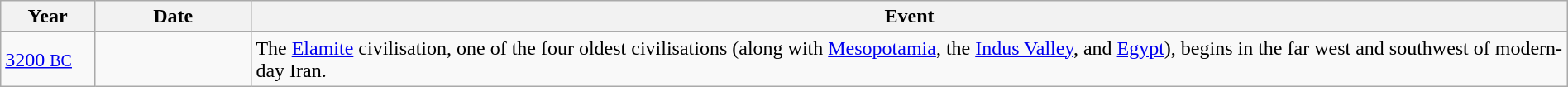<table class="wikitable" width="100%">
<tr>
<th style="width:6%">Year</th>
<th style="width:10%">Date</th>
<th>Event</th>
</tr>
<tr>
<td><a href='#'>3200 <small>BC</small></a></td>
<td></td>
<td>The <a href='#'>Elamite</a> civilisation, one of the four oldest civilisations (along with <a href='#'>Mesopotamia</a>, the <a href='#'>Indus Valley</a>, and <a href='#'>Egypt</a>), begins in the far west and southwest of modern-day Iran.</td>
</tr>
</table>
